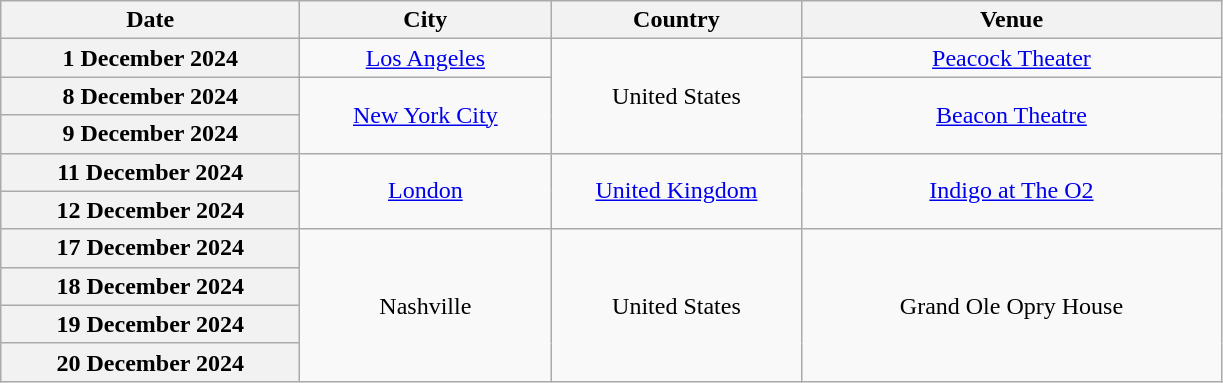<table class="wikitable plainrowheaders" style="text-align:center;">
<tr>
<th scope="col" style="width:12em;">Date</th>
<th scope="col" style="width:10em;">City</th>
<th scope="col" style="width:10em;">Country</th>
<th scope="col" style="width:17em;">Venue</th>
</tr>
<tr>
<th scope="row" style="text-align:center;">1 December 2024</th>
<td><a href='#'>Los Angeles</a></td>
<td rowspan="3">United States</td>
<td><a href='#'>Peacock Theater</a></td>
</tr>
<tr>
<th scope="row" style="text-align:center;">8 December 2024</th>
<td rowspan="2"><a href='#'>New York City</a></td>
<td rowspan="2"><a href='#'>Beacon Theatre</a></td>
</tr>
<tr>
<th scope="row" style="text-align:center;">9 December 2024</th>
</tr>
<tr>
<th scope="row" style="text-align:center;">11 December 2024</th>
<td rowspan="2"><a href='#'>London</a></td>
<td rowspan="2"><a href='#'>United Kingdom</a></td>
<td rowspan="2"><a href='#'>Indigo at The O2</a></td>
</tr>
<tr>
<th scope="row" style="text-align:center;">12 December 2024</th>
</tr>
<tr>
<th scope="row" style="text-align:center;">17 December 2024</th>
<td rowspan="4">Nashville</td>
<td rowspan="4">United States</td>
<td rowspan="4">Grand Ole Opry House</td>
</tr>
<tr>
<th scope="row" style="text-align:center;">18 December 2024</th>
</tr>
<tr>
<th scope="row" style="text-align:center;">19 December 2024</th>
</tr>
<tr>
<th scope="row" style="text-align:center;">20 December 2024</th>
</tr>
</table>
